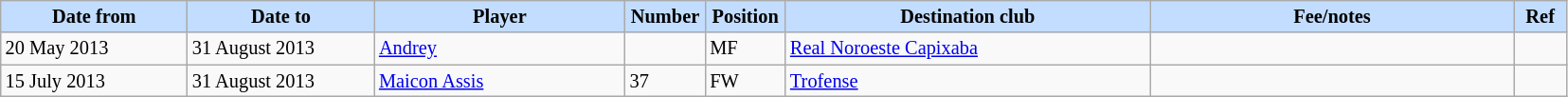<table class="wikitable" style="text-align:left; font-size:85%;">
<tr>
<th style="background:#c2ddff; width:125px;">Date from</th>
<th style="background:#c2ddff; width:125px;">Date to</th>
<th style="background:#c2ddff; width:170px;">Player</th>
<th style="background:#c2ddff; width:50px;">Number</th>
<th style="background:#c2ddff; width:50px;">Position</th>
<th style="background:#c2ddff; width:250px;">Destination club</th>
<th style="background:#c2ddff; width:250px;">Fee/notes</th>
<th style="background:#c2ddff; width:30px;">Ref</th>
</tr>
<tr>
<td>20 May 2013</td>
<td>31 August 2013</td>
<td> <a href='#'>Andrey</a></td>
<td></td>
<td>MF</td>
<td> <a href='#'>Real Noroeste Capixaba</a></td>
<td></td>
<td></td>
</tr>
<tr>
<td>15 July 2013</td>
<td>31 August 2013</td>
<td> <a href='#'>Maicon Assis</a></td>
<td>37</td>
<td>FW</td>
<td> <a href='#'>Trofense</a></td>
<td></td>
<td></td>
</tr>
</table>
